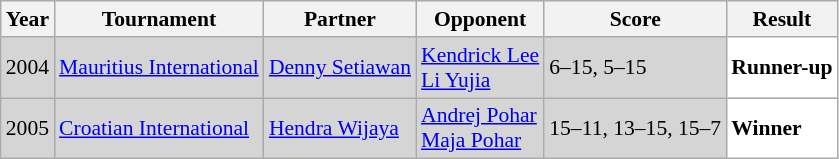<table class="sortable wikitable" style="font-size: 90%;">
<tr>
<th>Year</th>
<th>Tournament</th>
<th>Partner</th>
<th>Opponent</th>
<th>Score</th>
<th>Result</th>
</tr>
<tr style="background:#D5D5D5">
<td align="center">2004</td>
<td align="left"><a href='#'>Mauritius International</a></td>
<td align="left"> <a href='#'>Denny Setiawan</a></td>
<td align="left"> <a href='#'>Kendrick Lee</a><br> <a href='#'>Li Yujia</a></td>
<td align="left">6–15, 5–15</td>
<td style="text-align:left; background:white"> <strong>Runner-up</strong></td>
</tr>
<tr style="background:#D5D5D5">
<td align="center">2005</td>
<td align="left"><a href='#'>Croatian International</a></td>
<td align="left"> <a href='#'>Hendra Wijaya</a></td>
<td align="left"> <a href='#'>Andrej Pohar</a><br> <a href='#'>Maja Pohar</a></td>
<td align="left">15–11, 13–15, 15–7</td>
<td style="text-align:left; background:white"> <strong>Winner</strong></td>
</tr>
</table>
